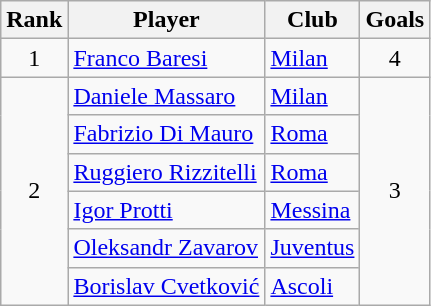<table class="wikitable sortable" style="text-align:center">
<tr>
<th>Rank</th>
<th>Player</th>
<th>Club</th>
<th>Goals</th>
</tr>
<tr>
<td>1</td>
<td align="left"><strong></strong> <a href='#'>Franco Baresi</a></td>
<td align="left"><a href='#'>Milan</a></td>
<td>4</td>
</tr>
<tr>
<td rowspan="6">2</td>
<td align="left"><strong></strong> <a href='#'>Daniele Massaro</a></td>
<td align="left"><a href='#'>Milan</a></td>
<td rowspan="6">3</td>
</tr>
<tr>
<td align="left"><strong></strong> <a href='#'>Fabrizio Di Mauro</a></td>
<td align="left"><a href='#'>Roma</a></td>
</tr>
<tr>
<td align="left"><strong></strong> <a href='#'>Ruggiero Rizzitelli</a></td>
<td align="left"><a href='#'>Roma</a></td>
</tr>
<tr>
<td align="left"><strong></strong> <a href='#'>Igor Protti</a></td>
<td align="left"><a href='#'>Messina</a></td>
</tr>
<tr>
<td align="left"><strong></strong> <a href='#'>Oleksandr Zavarov</a></td>
<td align="left"><a href='#'>Juventus</a></td>
</tr>
<tr>
<td align="left"><strong></strong> <a href='#'>Borislav Cvetković</a></td>
<td align="left"><a href='#'>Ascoli</a></td>
</tr>
</table>
